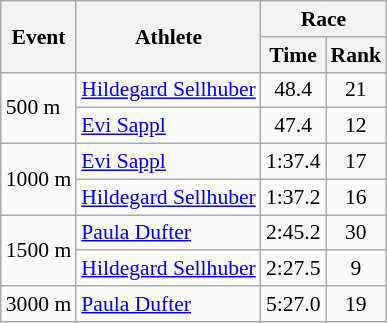<table class="wikitable" border="1" style="font-size:90%">
<tr>
<th rowspan=2>Event</th>
<th rowspan=2>Athlete</th>
<th colspan=2>Race</th>
</tr>
<tr>
<th>Time</th>
<th>Rank</th>
</tr>
<tr>
<td rowspan=2>500 m</td>
<td><a href='#'>Hildegard Sellhuber</a></td>
<td align=center>48.4</td>
<td align=center>21</td>
</tr>
<tr>
<td><a href='#'>Evi Sappl</a></td>
<td align=center>47.4</td>
<td align=center>12</td>
</tr>
<tr>
<td rowspan=2>1000 m</td>
<td><a href='#'>Evi Sappl</a></td>
<td align=center>1:37.4</td>
<td align=center>17</td>
</tr>
<tr>
<td><a href='#'>Hildegard Sellhuber</a></td>
<td align=center>1:37.2</td>
<td align=center>16</td>
</tr>
<tr>
<td rowspan=2>1500 m</td>
<td><a href='#'>Paula Dufter</a></td>
<td align=center>2:45.2</td>
<td align=center>30</td>
</tr>
<tr>
<td><a href='#'>Hildegard Sellhuber</a></td>
<td align=center>2:27.5</td>
<td align=center>9</td>
</tr>
<tr>
<td>3000 m</td>
<td><a href='#'>Paula Dufter</a></td>
<td align=center>5:27.0</td>
<td align=center>19</td>
</tr>
</table>
